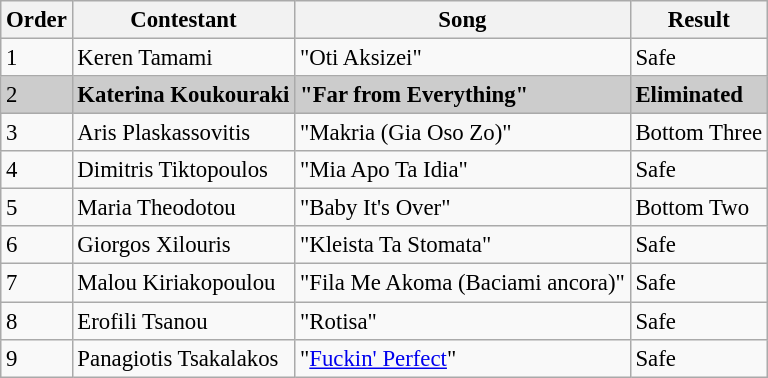<table class="wikitable" style="font-size: 95%;">
<tr>
<th>Order</th>
<th>Contestant</th>
<th>Song</th>
<th>Result</th>
</tr>
<tr>
<td>1</td>
<td>Keren Tamami</td>
<td>"Oti Aksizei"</td>
<td>Safe</td>
</tr>
<tr style="background:#ccc;">
<td>2</td>
<td><strong>Katerina Koukouraki</strong></td>
<td><strong>"Far from Everything"</strong></td>
<td><strong>Eliminated</strong></td>
</tr>
<tr>
<td>3</td>
<td>Aris Plaskassovitis</td>
<td>"Makria (Gia Oso Zo)"</td>
<td>Bottom Three</td>
</tr>
<tr>
<td>4</td>
<td>Dimitris Tiktopoulos</td>
<td>"Mia Apo Ta Idia"</td>
<td>Safe</td>
</tr>
<tr>
<td>5</td>
<td>Maria Theodotou</td>
<td>"Baby It's Over"</td>
<td>Bottom Two</td>
</tr>
<tr>
<td>6</td>
<td>Giorgos Xilouris</td>
<td>"Kleista Ta Stomata"</td>
<td>Safe</td>
</tr>
<tr>
<td>7</td>
<td>Malou Kiriakopoulou</td>
<td>"Fila Me Akoma (Baciami ancora)"</td>
<td>Safe</td>
</tr>
<tr>
<td>8</td>
<td>Erofili Tsanou</td>
<td>"Rotisa"</td>
<td>Safe</td>
</tr>
<tr>
<td>9</td>
<td>Panagiotis Tsakalakos</td>
<td>"<a href='#'>Fuckin' Perfect</a>"</td>
<td>Safe</td>
</tr>
</table>
